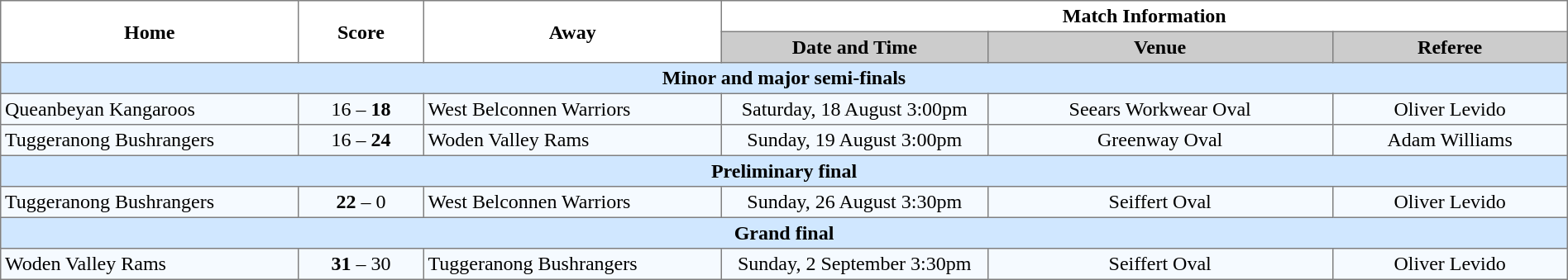<table border="1" cellpadding="3" cellspacing="0" width="100%" style="border-collapse:collapse;  text-align:center;">
<tr>
<th rowspan="2" width="19%">Home</th>
<th rowspan="2" width="8%">Score</th>
<th rowspan="2" width="19%">Away</th>
<th colspan="3">Match Information</th>
</tr>
<tr bgcolor="#CCCCCC">
<th width="17%">Date and Time</th>
<th width="22%">Venue</th>
<th width="50%">Referee</th>
</tr>
<tr style="background:#d0e7ff;">
<td colspan="6"><strong>Minor and major semi-finals</strong></td>
</tr>
<tr style="text-align:center; background:#f5faff;">
<td align="left"> Queanbeyan Kangaroos</td>
<td>16 – <strong>18</strong></td>
<td align="left"> West Belconnen Warriors</td>
<td>Saturday, 18 August 3:00pm</td>
<td>Seears Workwear Oval</td>
<td>Oliver Levido</td>
</tr>
<tr style="text-align:center; background:#f5faff;">
<td align="left"> Tuggeranong Bushrangers</td>
<td>16 – <strong>24</strong></td>
<td align="left"> Woden Valley Rams</td>
<td>Sunday, 19 August 3:00pm</td>
<td>Greenway Oval</td>
<td>Adam Williams</td>
</tr>
<tr style="background:#d0e7ff;">
<td colspan="6"><strong>Preliminary final</strong></td>
</tr>
<tr style="text-align:center; background:#f5faff;">
<td align="left"> Tuggeranong Bushrangers</td>
<td><strong>22</strong> – 0</td>
<td align="left"> West Belconnen Warriors</td>
<td>Sunday, 26 August 3:30pm</td>
<td>Seiffert Oval</td>
<td>Oliver Levido</td>
</tr>
<tr style="background:#d0e7ff;">
<td colspan="6"><strong>Grand final</strong></td>
</tr>
<tr style="text-align:center; background:#f5faff;">
<td align="left"> Woden Valley Rams</td>
<td><strong>31</strong> – 30</td>
<td align="left"> Tuggeranong Bushrangers</td>
<td>Sunday, 2 September 3:30pm</td>
<td>Seiffert Oval</td>
<td>Oliver Levido</td>
</tr>
</table>
